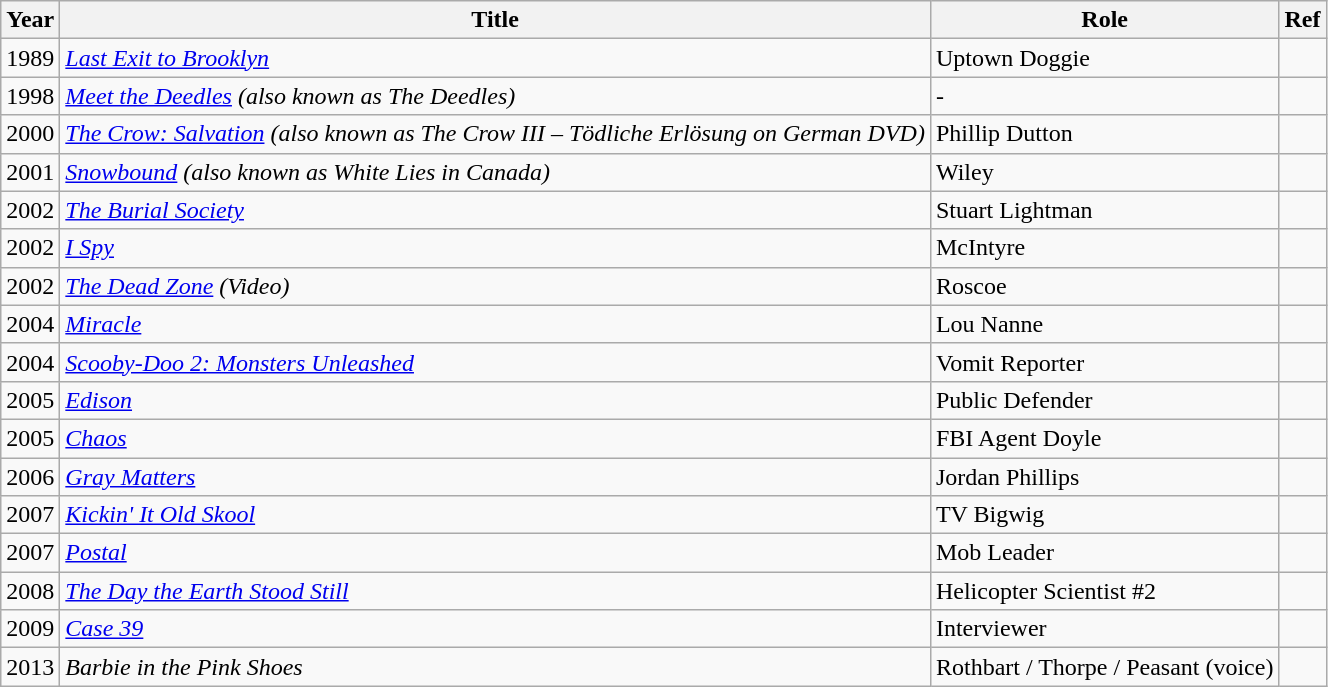<table class="wikitable">
<tr>
<th>Year</th>
<th>Title</th>
<th>Role</th>
<th>Ref</th>
</tr>
<tr>
<td>1989</td>
<td><a href='#'><em>Last Exit to Brooklyn</em></a></td>
<td>Uptown Doggie</td>
<td></td>
</tr>
<tr>
<td>1998</td>
<td><em><a href='#'>Meet the Deedles</a> (also known as The Deedles)</em></td>
<td>-</td>
<td></td>
</tr>
<tr>
<td>2000</td>
<td><em><a href='#'>The Crow: Salvation</a> (also known as The Crow III – Tödliche Erlösung on German DVD)</em></td>
<td>Phillip Dutton</td>
<td></td>
</tr>
<tr>
<td>2001</td>
<td><em><a href='#'>Snowbound</a> (also known as White Lies in Canada)</em></td>
<td>Wiley</td>
<td></td>
</tr>
<tr>
<td>2002</td>
<td><em><a href='#'>The Burial Society</a></em></td>
<td>Stuart Lightman</td>
<td></td>
</tr>
<tr>
<td>2002</td>
<td><a href='#'><em>I Spy</em></a></td>
<td>McIntyre</td>
<td></td>
</tr>
<tr>
<td>2002</td>
<td><em><a href='#'>The Dead Zone</a> (Video)</em></td>
<td>Roscoe</td>
<td></td>
</tr>
<tr>
<td>2004</td>
<td><a href='#'><em>Miracle</em></a></td>
<td>Lou Nanne</td>
<td></td>
</tr>
<tr>
<td>2004</td>
<td><em><a href='#'>Scooby-Doo 2: Monsters Unleashed</a></em></td>
<td>Vomit Reporter</td>
<td></td>
</tr>
<tr>
<td>2005</td>
<td><a href='#'><em>Edison</em></a></td>
<td>Public Defender</td>
<td></td>
</tr>
<tr>
<td>2005</td>
<td><a href='#'><em>Chaos</em></a></td>
<td>FBI Agent Doyle</td>
<td></td>
</tr>
<tr>
<td>2006</td>
<td><a href='#'><em>Gray Matters</em></a></td>
<td>Jordan Phillips</td>
<td></td>
</tr>
<tr>
<td>2007</td>
<td><em><a href='#'>Kickin' It Old Skool</a></em></td>
<td>TV Bigwig</td>
<td></td>
</tr>
<tr>
<td>2007</td>
<td><a href='#'><em>Postal</em></a></td>
<td>Mob Leader</td>
<td></td>
</tr>
<tr>
<td>2008</td>
<td><a href='#'><em>The Day the Earth Stood Still</em></a></td>
<td>Helicopter Scientist #2</td>
<td></td>
</tr>
<tr>
<td>2009</td>
<td><em><a href='#'>Case 39</a></em></td>
<td>Interviewer</td>
<td></td>
</tr>
<tr>
<td>2013</td>
<td><em>Barbie in the Pink Shoes</em></td>
<td>Rothbart / Thorpe / Peasant (voice)</td>
<td></td>
</tr>
</table>
